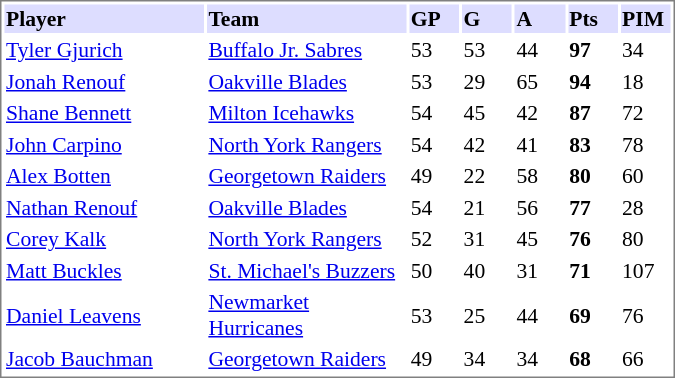<table cellpadding="0">
<tr style="text-align:left; vertical-align:top;">
<td></td>
<td><br><table cellpadding="1"  style="width:450px; font-size:90%; border:1px solid gray;">
<tr>
<th style="background:#ddf; width:30%;">Player</th>
<th style="background:#ddf; width:30%;">Team</th>
<th style="background:#ddf; width:7.5%;">GP</th>
<th style="background:#ddf; width:7.5%;">G</th>
<th style="background:#ddf; width:7.5%;">A</th>
<th style="background:#ddf; width:7.5%;">Pts</th>
<th style="background:#ddf; width:7.5%;">PIM</th>
</tr>
<tr>
<td><a href='#'>Tyler Gjurich</a></td>
<td><a href='#'>Buffalo Jr. Sabres</a></td>
<td>53</td>
<td>53</td>
<td>44</td>
<td><strong>97</strong></td>
<td>34</td>
</tr>
<tr>
<td><a href='#'>Jonah Renouf</a></td>
<td><a href='#'>Oakville Blades</a></td>
<td>53</td>
<td>29</td>
<td>65</td>
<td><strong>94</strong></td>
<td>18</td>
</tr>
<tr>
<td><a href='#'>Shane Bennett</a></td>
<td><a href='#'>Milton Icehawks</a></td>
<td>54</td>
<td>45</td>
<td>42</td>
<td><strong>87</strong></td>
<td>72</td>
</tr>
<tr>
<td><a href='#'>John Carpino</a></td>
<td><a href='#'>North York Rangers</a></td>
<td>54</td>
<td>42</td>
<td>41</td>
<td><strong>83</strong></td>
<td>78</td>
</tr>
<tr>
<td><a href='#'>Alex Botten</a></td>
<td><a href='#'>Georgetown Raiders</a></td>
<td>49</td>
<td>22</td>
<td>58</td>
<td><strong>80</strong></td>
<td>60</td>
</tr>
<tr>
<td><a href='#'>Nathan Renouf</a></td>
<td><a href='#'>Oakville Blades</a></td>
<td>54</td>
<td>21</td>
<td>56</td>
<td><strong>77</strong></td>
<td>28</td>
</tr>
<tr>
<td><a href='#'>Corey Kalk</a></td>
<td><a href='#'>North York Rangers</a></td>
<td>52</td>
<td>31</td>
<td>45</td>
<td><strong>76</strong></td>
<td>80</td>
</tr>
<tr>
<td><a href='#'>Matt Buckles</a></td>
<td><a href='#'>St. Michael's Buzzers</a></td>
<td>50</td>
<td>40</td>
<td>31</td>
<td><strong>71</strong></td>
<td>107</td>
</tr>
<tr>
<td><a href='#'>Daniel Leavens</a></td>
<td><a href='#'>Newmarket Hurricanes</a></td>
<td>53</td>
<td>25</td>
<td>44</td>
<td><strong>69</strong></td>
<td>76</td>
</tr>
<tr>
<td><a href='#'>Jacob Bauchman</a></td>
<td><a href='#'>Georgetown Raiders</a></td>
<td>49</td>
<td>34</td>
<td>34</td>
<td><strong>68</strong></td>
<td>66</td>
</tr>
</table>
</td>
</tr>
</table>
